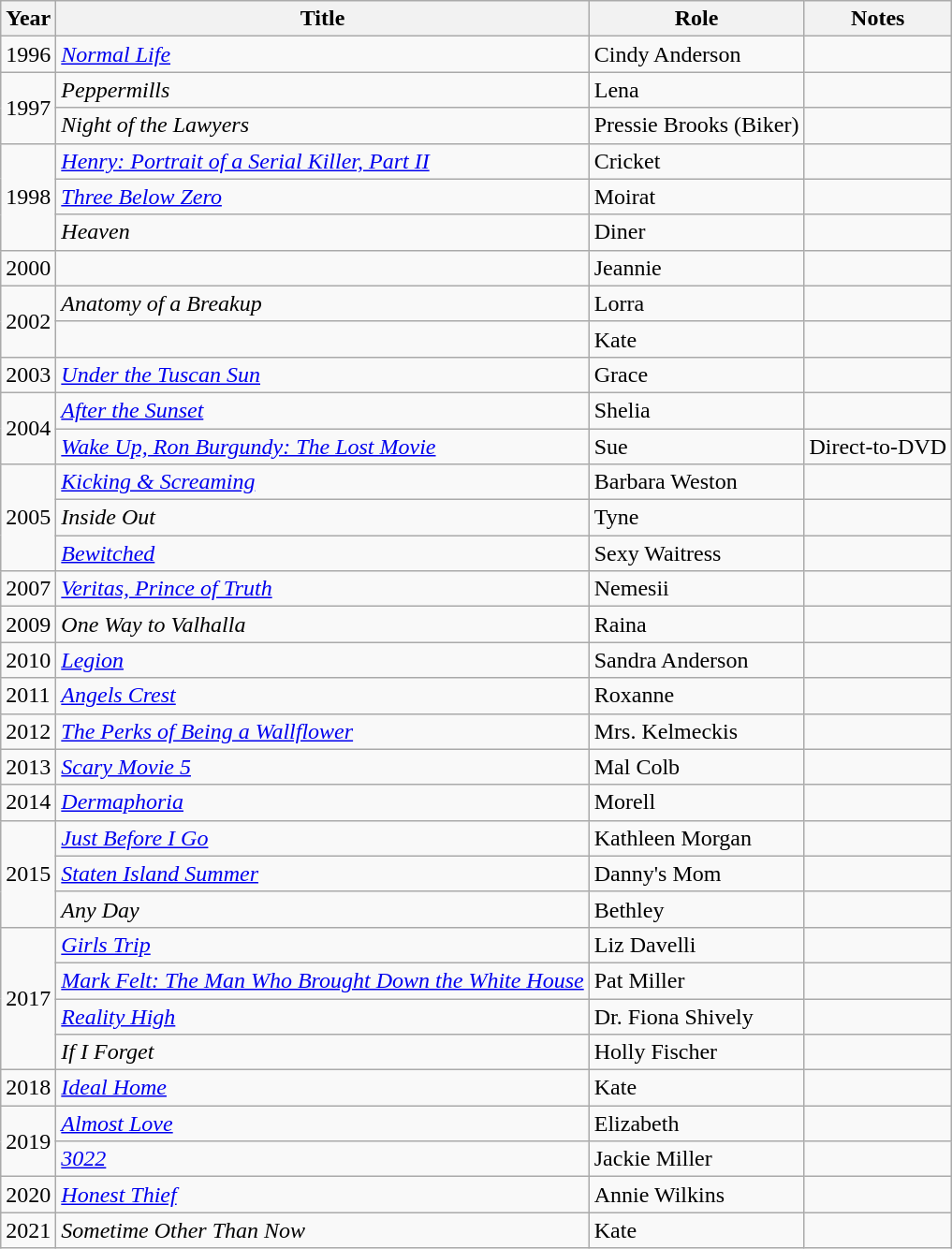<table class="wikitable sortable">
<tr>
<th>Year</th>
<th>Title</th>
<th>Role</th>
<th>Notes</th>
</tr>
<tr>
<td>1996</td>
<td><em><a href='#'>Normal Life</a></em></td>
<td>Cindy Anderson</td>
<td></td>
</tr>
<tr>
<td rowspan=2>1997</td>
<td><em>Peppermills</em></td>
<td>Lena</td>
<td></td>
</tr>
<tr>
<td><em>Night of the Lawyers</em></td>
<td>Pressie Brooks (Biker)</td>
<td></td>
</tr>
<tr>
<td rowspan=3>1998</td>
<td><em><a href='#'>Henry: Portrait of a Serial Killer, Part II</a></em></td>
<td>Cricket</td>
<td></td>
</tr>
<tr>
<td><em><a href='#'>Three Below Zero</a></em></td>
<td>Moirat</td>
<td></td>
</tr>
<tr>
<td><em>Heaven</em></td>
<td>Diner</td>
<td></td>
</tr>
<tr>
<td>2000</td>
<td><em></em></td>
<td>Jeannie</td>
<td></td>
</tr>
<tr>
<td rowspan=2>2002</td>
<td><em>Anatomy of a Breakup</em></td>
<td>Lorra</td>
<td></td>
</tr>
<tr>
<td><em></em></td>
<td>Kate</td>
<td></td>
</tr>
<tr>
<td>2003</td>
<td><em><a href='#'>Under the Tuscan Sun</a></em></td>
<td>Grace</td>
<td></td>
</tr>
<tr>
<td rowspan=2>2004</td>
<td><em><a href='#'>After the Sunset</a></em></td>
<td>Shelia</td>
<td></td>
</tr>
<tr>
<td><em><a href='#'>Wake Up, Ron Burgundy: The Lost Movie</a></em></td>
<td>Sue</td>
<td>Direct-to-DVD</td>
</tr>
<tr>
<td rowspan=3>2005</td>
<td><em><a href='#'>Kicking & Screaming</a></em></td>
<td>Barbara Weston</td>
<td></td>
</tr>
<tr>
<td><em>Inside Out</em></td>
<td>Tyne</td>
<td></td>
</tr>
<tr>
<td><em><a href='#'>Bewitched</a></em></td>
<td>Sexy Waitress</td>
<td></td>
</tr>
<tr>
<td>2007</td>
<td><em><a href='#'>Veritas, Prince of Truth</a></em></td>
<td>Nemesii</td>
<td></td>
</tr>
<tr>
<td>2009</td>
<td><em>One Way to Valhalla</em></td>
<td>Raina</td>
<td></td>
</tr>
<tr>
<td>2010</td>
<td><em><a href='#'>Legion</a></em></td>
<td>Sandra Anderson</td>
<td></td>
</tr>
<tr>
<td>2011</td>
<td><em><a href='#'>Angels Crest</a></em></td>
<td>Roxanne</td>
<td></td>
</tr>
<tr>
<td>2012</td>
<td><em><a href='#'>The Perks of Being a Wallflower</a></em></td>
<td>Mrs. Kelmeckis</td>
<td></td>
</tr>
<tr>
<td>2013</td>
<td><em><a href='#'>Scary Movie 5</a></em></td>
<td>Mal Colb</td>
<td></td>
</tr>
<tr>
<td>2014</td>
<td><em><a href='#'>Dermaphoria</a></em></td>
<td>Morell</td>
<td></td>
</tr>
<tr>
<td rowspan=3>2015</td>
<td><em><a href='#'>Just Before I Go</a></em></td>
<td>Kathleen Morgan</td>
<td></td>
</tr>
<tr>
<td><em><a href='#'>Staten Island Summer</a></em></td>
<td>Danny's Mom</td>
<td></td>
</tr>
<tr>
<td><em>Any Day</em></td>
<td>Bethley</td>
<td></td>
</tr>
<tr>
<td rowspan=4>2017</td>
<td><em><a href='#'>Girls Trip</a></em></td>
<td>Liz Davelli</td>
<td></td>
</tr>
<tr>
<td><em><a href='#'>Mark Felt: The Man Who Brought Down the White House</a></em></td>
<td>Pat Miller</td>
<td></td>
</tr>
<tr>
<td><em><a href='#'>Reality High</a></em></td>
<td>Dr. Fiona Shively</td>
<td></td>
</tr>
<tr>
<td><em>If I Forget </em></td>
<td>Holly Fischer</td>
<td></td>
</tr>
<tr>
<td>2018</td>
<td><em><a href='#'>Ideal Home</a></em></td>
<td>Kate</td>
<td></td>
</tr>
<tr>
<td rowspan=2>2019</td>
<td><em><a href='#'>Almost Love</a></em></td>
<td>Elizabeth</td>
<td></td>
</tr>
<tr>
<td><em><a href='#'>3022</a></em></td>
<td>Jackie Miller</td>
<td></td>
</tr>
<tr>
<td>2020</td>
<td><em><a href='#'>Honest Thief</a></em></td>
<td>Annie Wilkins</td>
<td></td>
</tr>
<tr>
<td>2021</td>
<td><em>Sometime Other Than Now</em></td>
<td>Kate</td>
<td></td>
</tr>
</table>
